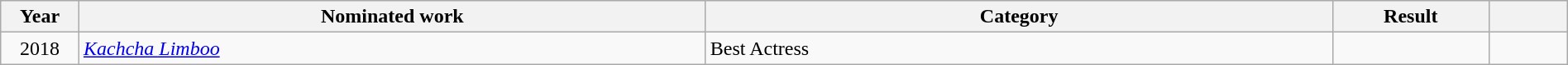<table class="wikitable sortable" width=100%>
<tr>
<th width=5%>Year</th>
<th width=40%>Nominated work</th>
<th width=40%>Category</th>
<th width=10%>Result</th>
<th width=5%></th>
</tr>
<tr>
<td style="text-align:center;">2018</td>
<td><em><a href='#'>Kachcha Limboo</a></em></td>
<td>Best Actress</td>
<td></td>
<td style="text-align:center;"></td>
</tr>
</table>
